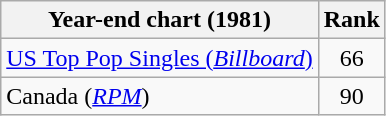<table class="wikitable sortable">
<tr>
<th>Year-end chart (1981)</th>
<th>Rank</th>
</tr>
<tr>
<td><a href='#'>US Top Pop Singles (<em>Billboard</em>)</a></td>
<td align="center">66</td>
</tr>
<tr>
<td>Canada (<em><a href='#'>RPM</a></em>)</td>
<td style="text-align:center;">90</td>
</tr>
</table>
